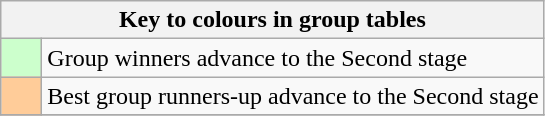<table class="wikitable" style="text-align: center;">
<tr>
<th colspan=2>Key to colours in group tables</th>
</tr>
<tr>
<td bgcolor=#ccffcc style="width: 20px;"></td>
<td align=left>Group winners advance to the Second stage</td>
</tr>
<tr>
<td bgcolor=#ffcc99 style="width: 20px;"></td>
<td align=left>Best group runners-up advance to the Second stage</td>
</tr>
<tr>
</tr>
</table>
